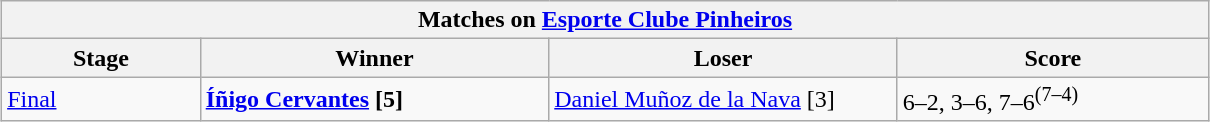<table class="wikitable collapsible uncollapsed" border=1 style="margin: 1em auto;">
<tr>
<th colspan=4><strong>Matches on <a href='#'>Esporte Clube Pinheiros</a></strong></th>
</tr>
<tr>
<th width=125>Stage</th>
<th width=225>Winner</th>
<th width=225>Loser</th>
<th width=200>Score</th>
</tr>
<tr>
<td><a href='#'>Final</a></td>
<td><strong> <a href='#'>Íñigo Cervantes</a> [5]</strong></td>
<td> <a href='#'>Daniel Muñoz de la Nava</a> [3]</td>
<td>6–2, 3–6, 7–6<sup>(7–4)</sup></td>
</tr>
</table>
